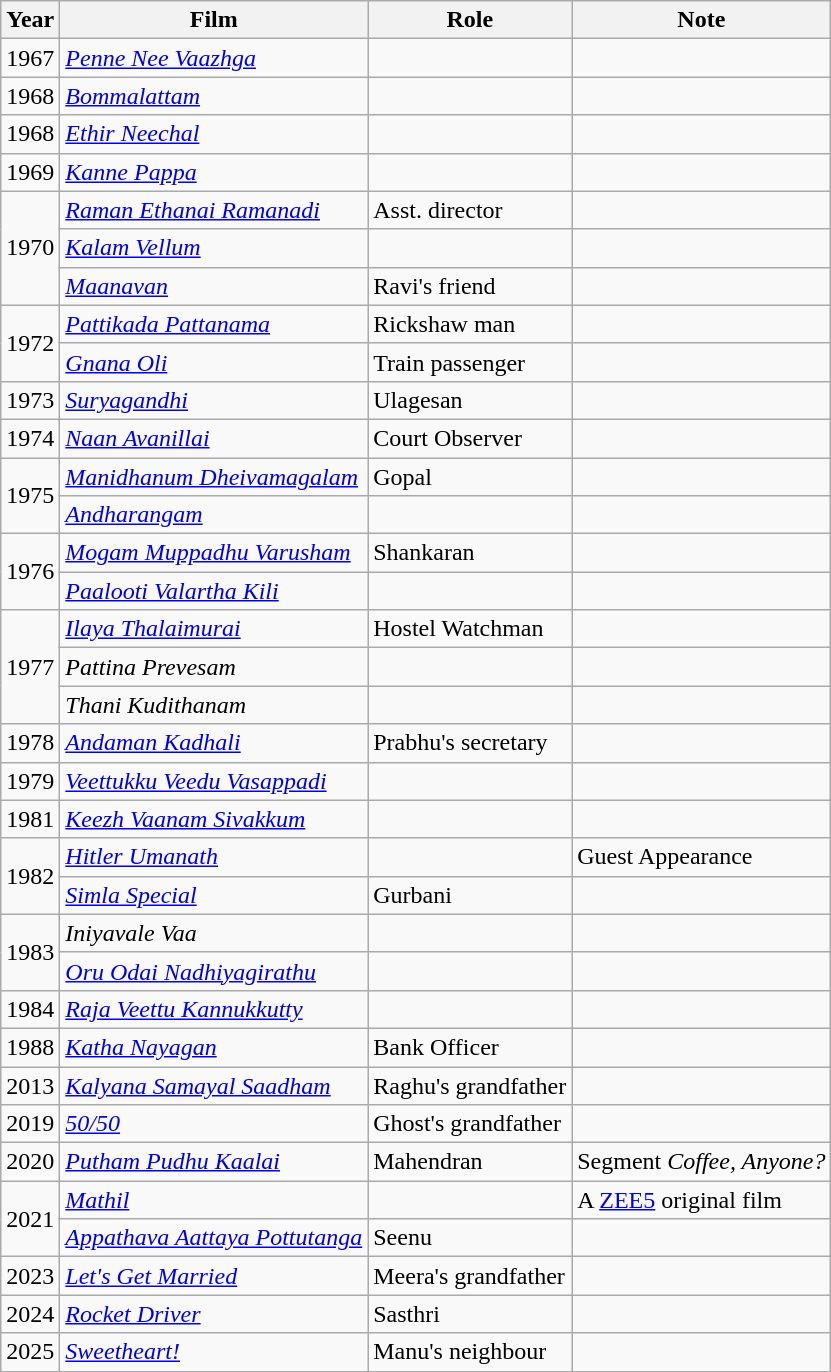<table class="wikitable">
<tr>
<th>Year</th>
<th>Film</th>
<th>Role</th>
<th>Note</th>
</tr>
<tr>
<td>1967</td>
<td><em><a href='#'>Penne Nee Vaazhga</a></em></td>
<td></td>
<td></td>
</tr>
<tr>
<td>1968</td>
<td><em><a href='#'>Bommalattam</a></em></td>
<td></td>
<td></td>
</tr>
<tr>
<td>1968</td>
<td><em><a href='#'>Ethir Neechal</a></em></td>
<td></td>
<td></td>
</tr>
<tr>
<td>1969</td>
<td><em><a href='#'>Kanne Pappa</a></em></td>
<td></td>
<td></td>
</tr>
<tr>
<td rowspan="3">1970</td>
<td><em><a href='#'>Raman Ethanai Ramanadi</a></em></td>
<td>Asst. director</td>
<td></td>
</tr>
<tr>
<td><em><a href='#'>Kalam Vellum</a></em></td>
<td></td>
<td></td>
</tr>
<tr>
<td><em><a href='#'>Maanavan</a></em></td>
<td>Ravi's friend</td>
<td></td>
</tr>
<tr>
<td rowspan="2">1972</td>
<td><em><a href='#'>Pattikada Pattanama</a></em></td>
<td>Rickshaw man</td>
<td></td>
</tr>
<tr>
<td><em><a href='#'>Gnana Oli</a></em></td>
<td>Train passenger</td>
<td></td>
</tr>
<tr>
<td>1973</td>
<td><em><a href='#'>Suryagandhi</a></em></td>
<td>Ulagesan</td>
<td></td>
</tr>
<tr>
<td>1974</td>
<td><em><a href='#'>Naan Avanillai</a></em></td>
<td>Court Observer</td>
<td></td>
</tr>
<tr>
<td rowspan="2">1975</td>
<td><em><a href='#'>Manidhanum Dheivamagalam</a></em></td>
<td>Gopal</td>
<td></td>
</tr>
<tr>
<td><em><a href='#'>Andharangam</a></em></td>
<td></td>
<td></td>
</tr>
<tr>
<td rowspan="2">1976</td>
<td><em><a href='#'>Mogam Muppadhu Varusham</a></em></td>
<td>Shankaran</td>
<td></td>
</tr>
<tr>
<td><em><a href='#'>Paalooti Valartha Kili</a></em></td>
<td></td>
<td></td>
</tr>
<tr>
<td rowspan="3">1977</td>
<td><em><a href='#'>Ilaya Thalaimurai</a></em></td>
<td>Hostel Watchman</td>
<td></td>
</tr>
<tr>
<td><em>Pattina Prevesam</em></td>
<td></td>
<td></td>
</tr>
<tr>
<td><em>Thani Kudithanam</em></td>
<td></td>
<td></td>
</tr>
<tr>
<td>1978</td>
<td><em><a href='#'>Andaman Kadhali</a></em></td>
<td>Prabhu's secretary</td>
<td></td>
</tr>
<tr>
<td>1979</td>
<td><em><a href='#'>Veettukku Veedu Vasappadi</a></em></td>
<td></td>
<td></td>
</tr>
<tr>
<td>1981</td>
<td><em><a href='#'>Keezh Vaanam Sivakkum</a></em></td>
<td></td>
<td></td>
</tr>
<tr>
<td rowspan="2">1982</td>
<td><em><a href='#'>Hitler Umanath</a></em></td>
<td></td>
<td>Guest Appearance</td>
</tr>
<tr>
<td><em><a href='#'>Simla Special</a></em></td>
<td>Gurbani</td>
<td></td>
</tr>
<tr>
<td rowspan="2">1983</td>
<td><em>Iniyavale Vaa</em></td>
<td></td>
<td></td>
</tr>
<tr>
<td><em><a href='#'>Oru Odai Nadhiyagirathu</a></em></td>
<td></td>
<td></td>
</tr>
<tr>
<td>1984</td>
<td><em><a href='#'>Raja Veettu Kannukkutty</a></em></td>
<td></td>
<td></td>
</tr>
<tr>
<td>1988</td>
<td><em><a href='#'>Katha Nayagan</a></em></td>
<td>Bank Officer</td>
<td></td>
</tr>
<tr>
<td>2013</td>
<td><em><a href='#'>Kalyana Samayal Saadham</a></em></td>
<td>Raghu's grandfather</td>
<td></td>
</tr>
<tr>
<td>2019</td>
<td><em><a href='#'>50/50</a></em></td>
<td>Ghost's grandfather</td>
<td></td>
</tr>
<tr>
<td>2020</td>
<td><em><a href='#'>Putham Pudhu Kaalai</a></em></td>
<td>Mahendran</td>
<td>Segment <em>Coffee, Anyone?</em></td>
</tr>
<tr>
<td rowspan="2">2021</td>
<td><em><a href='#'>Mathil</a></em></td>
<td></td>
<td>A <a href='#'>ZEE5</a> original film</td>
</tr>
<tr>
<td><em><a href='#'>Appathava Aattaya Pottutanga</a></em></td>
<td>Seenu</td>
<td></td>
</tr>
<tr>
<td>2023</td>
<td><em><a href='#'>Let's Get Married</a></em></td>
<td>Meera's grandfather</td>
<td></td>
</tr>
<tr>
<td>2024</td>
<td><em><a href='#'>Rocket Driver</a></em></td>
<td>Sasthri</td>
<td></td>
</tr>
<tr>
<td>2025</td>
<td><em><a href='#'>Sweetheart!</a></em></td>
<td>Manu's neighbour</td>
<td></td>
</tr>
</table>
